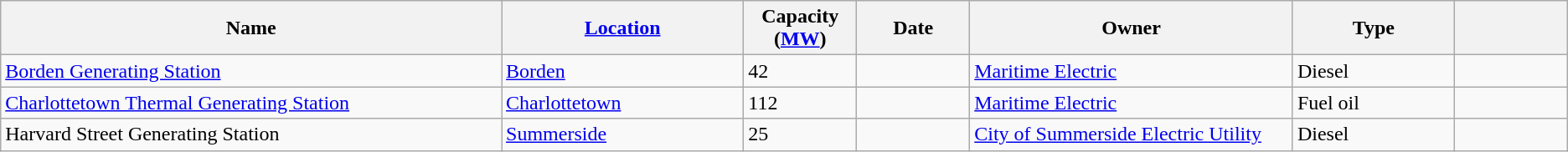<table class="wikitable sortable">
<tr>
<th width="31%">Name</th>
<th width="15%"><a href='#'>Location</a></th>
<th width="7%">Capacity (<a href='#'>MW</a>)</th>
<th width="7%">Date</th>
<th width="20%">Owner</th>
<th width="10%">Type</th>
<th width="7%"></th>
</tr>
<tr>
<td><a href='#'>Borden Generating Station</a></td>
<td><a href='#'>Borden</a></td>
<td>42</td>
<td></td>
<td><a href='#'>Maritime Electric</a></td>
<td>Diesel</td>
<td></td>
</tr>
<tr>
<td><a href='#'>Charlottetown Thermal Generating Station</a></td>
<td><a href='#'>Charlottetown</a></td>
<td>112</td>
<td></td>
<td><a href='#'>Maritime Electric</a></td>
<td>Fuel oil</td>
<td></td>
</tr>
<tr>
<td>Harvard Street Generating Station</td>
<td><a href='#'>Summerside</a></td>
<td>25</td>
<td></td>
<td><a href='#'>City of Summerside Electric Utility</a></td>
<td>Diesel</td>
<td></td>
</tr>
</table>
